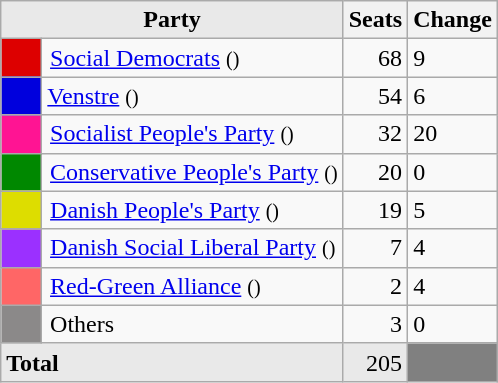<table class="wikitable">
<tr>
<th style="background-color:#E9E9E9" colspan="2">Party</th>
<th style="background-color":#E9E9E9">Seats</th>
<th style="background-color":#E9E9E9">Change</th>
</tr>
<tr>
<td style="background:#dd0000; text-align:center;"></td>
<td style="padding-left:5px;"><a href='#'>Social Democrats</a> <small>()</small></td>
<td align="right">68</td>
<td> 9</td>
</tr>
<tr>
<td style="width:20px; background:#0000dd; text-align:center;"></td>
<td style="width:200px padding-left:5px;"><a href='#'>Venstre</a> <small>()</small></td>
<td align="right">54</td>
<td> 6</td>
</tr>
<tr>
<td style="background:#FF1493; text-align:center;"></td>
<td style="padding-left:5px;"><a href='#'>Socialist People's Party</a> <small>()</small></td>
<td align="right">32</td>
<td> 20</td>
</tr>
<tr>
<td style="background:#008800; text-align:center;"></td>
<td style="padding-left:5px;"><a href='#'>Conservative People's Party</a> <small>()</small></td>
<td align="right">20</td>
<td> 0</td>
</tr>
<tr>
<td style="background:#dddd00; text-align:center;"></td>
<td style="padding-left:5px;"><a href='#'>Danish People's Party</a> <small>()</small></td>
<td align="right">19</td>
<td> 5</td>
</tr>
<tr>
<td style="background:#9B30FF; text-align:center;"></td>
<td style="padding-left:5px;"><a href='#'>Danish Social Liberal Party</a> <small>()</small></td>
<td align="right">7</td>
<td> 4</td>
</tr>
<tr>
<td style="background:#FF6666; text-align:center;"></td>
<td style="padding-left:5px;"><a href='#'>Red-Green Alliance</a> <small>()</small></td>
<td align="right">2</td>
<td> 4</td>
</tr>
<tr>
<td style="background:#8B8989;"></td>
<td style="padding-left:5px;">Others</td>
<td align="right">3</td>
<td> 0</td>
</tr>
<tr>
<td style="background-color:#E9E9E9" colspan="2"><strong>Total</strong></td>
<td align="right" style="background-color:#E9E9E9">205</td>
<td align="right" style="background-color:#808080"></td>
</tr>
</table>
